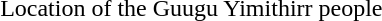<table style="float:right;">
<tr>
<td><br>
Location of the Guugu Yimithirr people</td>
</tr>
</table>
